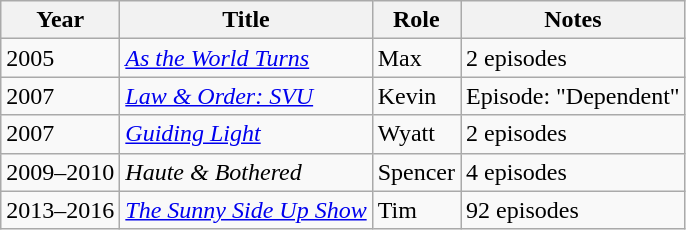<table class="wikitable sortable">
<tr>
<th>Year</th>
<th>Title</th>
<th>Role</th>
<th>Notes</th>
</tr>
<tr>
<td>2005</td>
<td><em><a href='#'>As the World Turns</a></em></td>
<td>Max</td>
<td>2 episodes</td>
</tr>
<tr>
<td>2007</td>
<td><em><a href='#'>Law & Order: SVU</a></em></td>
<td>Kevin</td>
<td>Episode: "Dependent"</td>
</tr>
<tr>
<td>2007</td>
<td><em><a href='#'>Guiding Light</a></em></td>
<td>Wyatt</td>
<td>2 episodes</td>
</tr>
<tr>
<td>2009–2010</td>
<td><em>Haute & Bothered</em></td>
<td>Spencer</td>
<td>4 episodes</td>
</tr>
<tr>
<td>2013–2016</td>
<td><em><a href='#'>The Sunny Side Up Show</a></em></td>
<td>Tim</td>
<td>92 episodes</td>
</tr>
</table>
